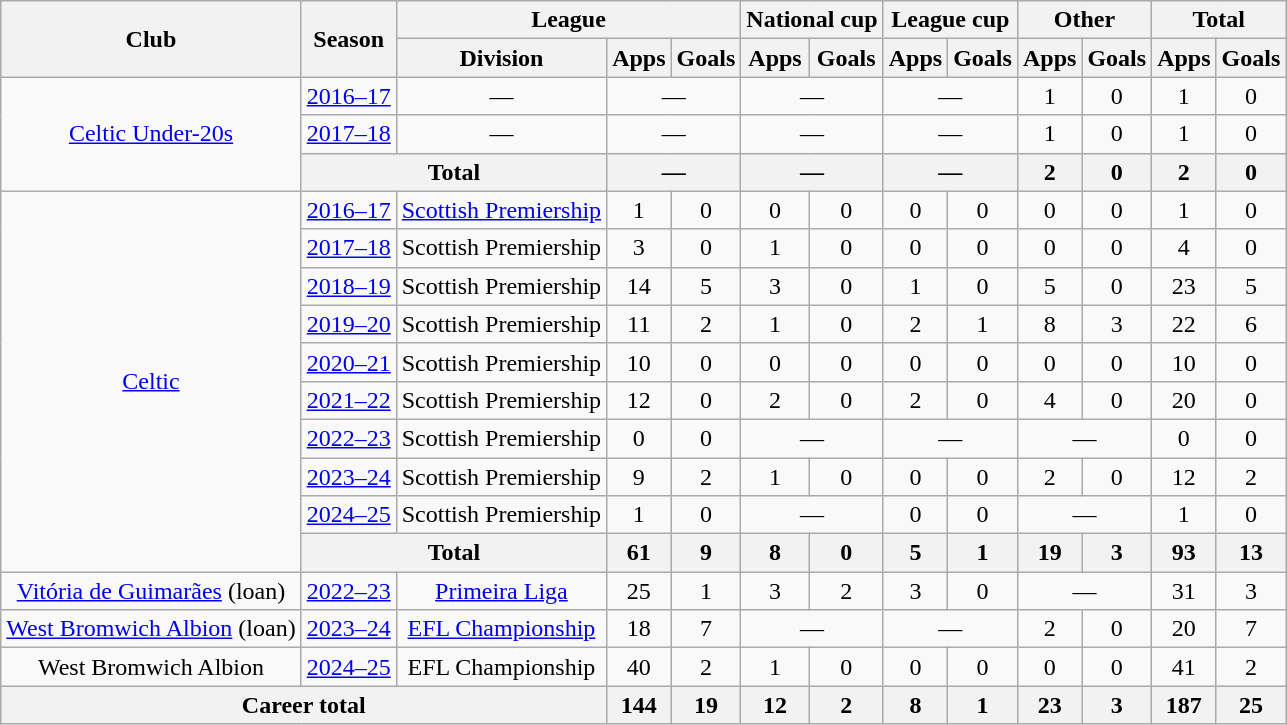<table class="wikitable" style="text-align: center;">
<tr>
<th rowspan="2">Club</th>
<th rowspan="2">Season</th>
<th colspan="3">League</th>
<th colspan="2">National cup</th>
<th colspan="2">League cup</th>
<th colspan="2">Other</th>
<th colspan="2">Total</th>
</tr>
<tr>
<th>Division</th>
<th>Apps</th>
<th>Goals</th>
<th>Apps</th>
<th>Goals</th>
<th>Apps</th>
<th>Goals</th>
<th>Apps</th>
<th>Goals</th>
<th>Apps</th>
<th>Goals</th>
</tr>
<tr>
<td rowspan="3"><a href='#'>Celtic Under-20s</a></td>
<td colspan="1"><a href='#'>2016–17</a></td>
<td>—</td>
<td colspan="2">—</td>
<td colspan="2">—</td>
<td colspan="2">—</td>
<td>1</td>
<td>0</td>
<td>1</td>
<td>0</td>
</tr>
<tr>
<td colspan="1"><a href='#'>2017–18</a></td>
<td>—</td>
<td colspan="2">—</td>
<td colspan="2">—</td>
<td colspan="2">—</td>
<td>1</td>
<td>0</td>
<td>1</td>
<td>0</td>
</tr>
<tr>
<th colspan="2">Total</th>
<th colspan="2">—</th>
<th colspan="2">—</th>
<th colspan="2">—</th>
<th>2</th>
<th>0</th>
<th>2</th>
<th>0</th>
</tr>
<tr>
<td rowspan="10"><a href='#'>Celtic</a></td>
<td><a href='#'>2016–17</a></td>
<td><a href='#'>Scottish Premiership</a></td>
<td>1</td>
<td>0</td>
<td>0</td>
<td>0</td>
<td>0</td>
<td>0</td>
<td>0</td>
<td>0</td>
<td>1</td>
<td>0</td>
</tr>
<tr>
<td><a href='#'>2017–18</a></td>
<td>Scottish Premiership</td>
<td>3</td>
<td>0</td>
<td>1</td>
<td>0</td>
<td>0</td>
<td>0</td>
<td>0</td>
<td>0</td>
<td>4</td>
<td>0</td>
</tr>
<tr>
<td><a href='#'>2018–19</a></td>
<td>Scottish Premiership</td>
<td>14</td>
<td>5</td>
<td>3</td>
<td>0</td>
<td>1</td>
<td>0</td>
<td>5</td>
<td>0</td>
<td>23</td>
<td>5</td>
</tr>
<tr>
<td><a href='#'>2019–20</a></td>
<td>Scottish Premiership</td>
<td>11</td>
<td>2</td>
<td>1</td>
<td>0</td>
<td>2</td>
<td>1</td>
<td>8</td>
<td>3</td>
<td>22</td>
<td>6</td>
</tr>
<tr>
<td><a href='#'>2020–21</a></td>
<td>Scottish Premiership</td>
<td>10</td>
<td>0</td>
<td>0</td>
<td>0</td>
<td>0</td>
<td>0</td>
<td>0</td>
<td>0</td>
<td>10</td>
<td>0</td>
</tr>
<tr>
<td><a href='#'>2021–22</a></td>
<td>Scottish Premiership</td>
<td>12</td>
<td>0</td>
<td>2</td>
<td>0</td>
<td>2</td>
<td>0</td>
<td>4</td>
<td>0</td>
<td>20</td>
<td>0</td>
</tr>
<tr>
<td><a href='#'>2022–23</a></td>
<td>Scottish Premiership</td>
<td>0</td>
<td>0</td>
<td colspan="2">—</td>
<td colspan="2">—</td>
<td colspan="2">—</td>
<td>0</td>
<td>0</td>
</tr>
<tr>
<td><a href='#'>2023–24</a></td>
<td>Scottish Premiership</td>
<td>9</td>
<td>2</td>
<td>1</td>
<td>0</td>
<td>0</td>
<td>0</td>
<td>2</td>
<td>0</td>
<td>12</td>
<td>2</td>
</tr>
<tr>
<td><a href='#'>2024–25</a></td>
<td>Scottish Premiership</td>
<td>1</td>
<td>0</td>
<td colspan="2">—</td>
<td>0</td>
<td>0</td>
<td colspan="2">—</td>
<td>1</td>
<td>0</td>
</tr>
<tr>
<th colspan="2">Total</th>
<th>61</th>
<th>9</th>
<th>8</th>
<th>0</th>
<th>5</th>
<th>1</th>
<th>19</th>
<th>3</th>
<th>93</th>
<th>13</th>
</tr>
<tr>
<td><a href='#'>Vitória de Guimarães</a> (loan)</td>
<td><a href='#'>2022–23</a></td>
<td><a href='#'>Primeira Liga</a></td>
<td>25</td>
<td>1</td>
<td>3</td>
<td>2</td>
<td>3</td>
<td>0</td>
<td colspan="2">—</td>
<td>31</td>
<td>3</td>
</tr>
<tr>
<td><a href='#'>West Bromwich Albion</a> (loan)</td>
<td><a href='#'>2023–24</a></td>
<td><a href='#'>EFL Championship</a></td>
<td>18</td>
<td>7</td>
<td colspan="2">—</td>
<td colspan="2">—</td>
<td>2</td>
<td>0</td>
<td>20</td>
<td>7</td>
</tr>
<tr>
<td>West Bromwich Albion</td>
<td><a href='#'>2024–25</a></td>
<td>EFL Championship</td>
<td>40</td>
<td>2</td>
<td>1</td>
<td>0</td>
<td>0</td>
<td>0</td>
<td>0</td>
<td>0</td>
<td>41</td>
<td>2</td>
</tr>
<tr>
<th colspan="3">Career total</th>
<th>144</th>
<th>19</th>
<th>12</th>
<th>2</th>
<th>8</th>
<th>1</th>
<th>23</th>
<th>3</th>
<th>187</th>
<th>25</th>
</tr>
</table>
